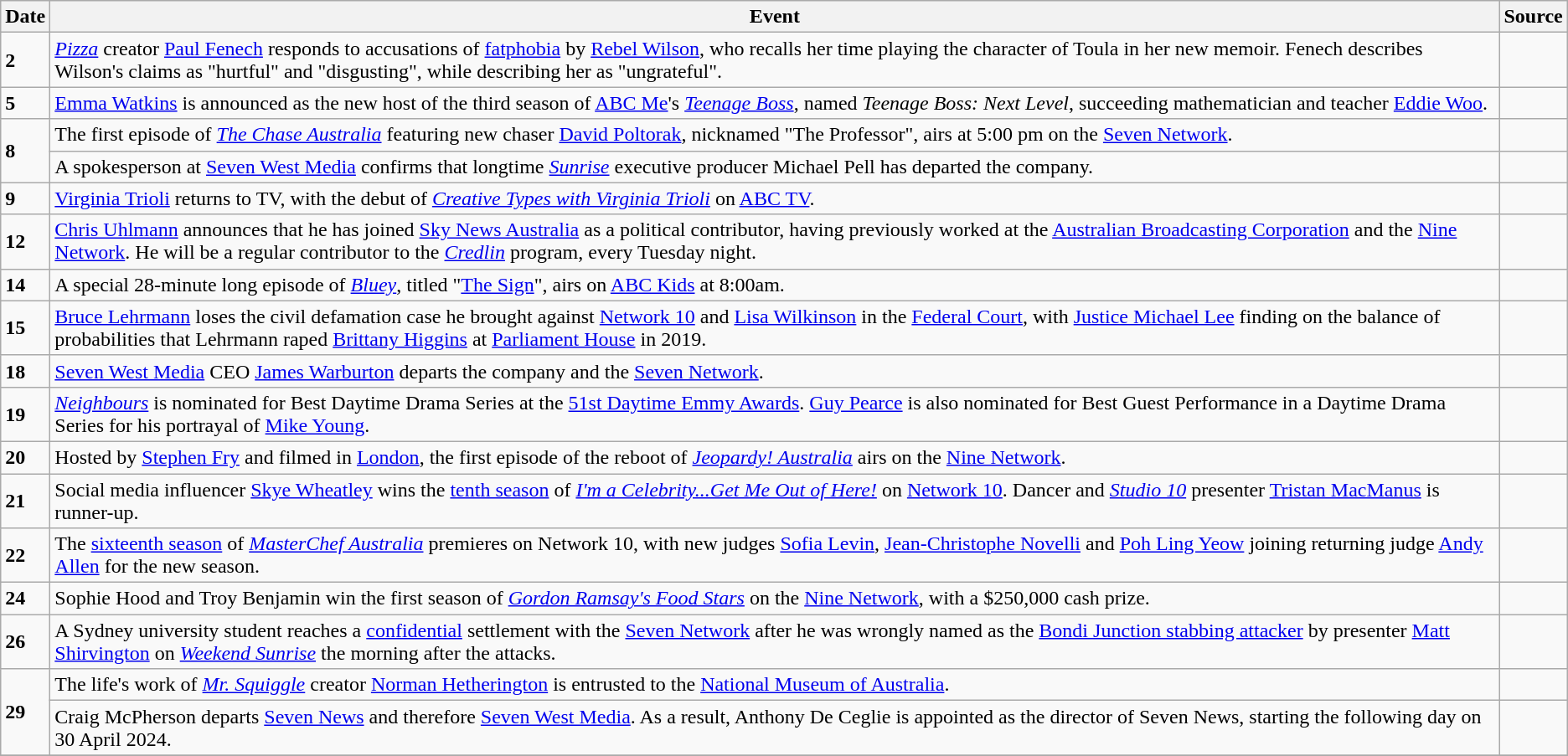<table class="wikitable">
<tr>
<th>Date</th>
<th>Event</th>
<th>Source</th>
</tr>
<tr>
<td><strong>2</strong></td>
<td><em><a href='#'>Pizza</a></em> creator <a href='#'>Paul Fenech</a> responds to accusations of <a href='#'>fatphobia</a> by <a href='#'>Rebel Wilson</a>, who recalls her time playing the character of Toula in her new memoir. Fenech describes Wilson's claims as "hurtful" and "disgusting", while describing her as "ungrateful".</td>
<td></td>
</tr>
<tr>
<td><strong>5</strong></td>
<td><a href='#'>Emma Watkins</a> is announced as the new host of the third season of <a href='#'>ABC Me</a>'s <em><a href='#'>Teenage Boss</a></em>, named <em>Teenage Boss: Next Level</em>, succeeding mathematician and teacher <a href='#'>Eddie Woo</a>.</td>
<td></td>
</tr>
<tr>
<td rowspan=2><strong>8</strong></td>
<td>The first episode of <em><a href='#'>The Chase Australia</a></em> featuring new chaser <a href='#'>David Poltorak</a>, nicknamed "The Professor", airs at 5:00 pm on the <a href='#'>Seven Network</a>.</td>
<td></td>
</tr>
<tr>
<td>A spokesperson at <a href='#'>Seven West Media</a> confirms that longtime <em><a href='#'>Sunrise</a></em> executive producer Michael Pell has departed the company.</td>
<td></td>
</tr>
<tr>
<td><strong>9</strong></td>
<td><a href='#'>Virginia Trioli</a> returns to TV, with the debut of <em><a href='#'>Creative Types with Virginia Trioli</a></em> on <a href='#'>ABC TV</a>.</td>
<td></td>
</tr>
<tr>
<td><strong>12</strong></td>
<td><a href='#'>Chris Uhlmann</a> announces that he has joined <a href='#'>Sky News Australia</a> as a political contributor, having previously worked at the <a href='#'>Australian Broadcasting Corporation</a> and the <a href='#'>Nine Network</a>. He will be a regular contributor to the <em><a href='#'>Credlin</a></em> program, every Tuesday night.</td>
<td></td>
</tr>
<tr>
<td><strong>14</strong></td>
<td>A special 28-minute long episode of <em><a href='#'>Bluey</a></em>, titled "<a href='#'>The Sign</a>", airs on <a href='#'>ABC Kids</a> at 8:00am.</td>
<td></td>
</tr>
<tr>
<td><strong>15</strong></td>
<td><a href='#'>Bruce Lehrmann</a> loses the civil defamation case he brought against <a href='#'>Network 10</a> and <a href='#'>Lisa Wilkinson</a> in the <a href='#'>Federal Court</a>, with <a href='#'>Justice Michael Lee</a> finding on the balance of probabilities that Lehrmann raped <a href='#'>Brittany Higgins</a> at <a href='#'>Parliament House</a> in 2019.</td>
<td></td>
</tr>
<tr>
<td><strong>18</strong></td>
<td><a href='#'>Seven West Media</a> CEO <a href='#'>James Warburton</a> departs the company and the <a href='#'>Seven Network</a>.</td>
<td></td>
</tr>
<tr>
<td><strong>19</strong></td>
<td><em><a href='#'>Neighbours</a></em> is nominated for Best Daytime Drama Series at the <a href='#'>51st Daytime Emmy Awards</a>. <a href='#'>Guy Pearce</a> is also nominated for Best Guest Performance in a Daytime Drama Series for his portrayal of <a href='#'>Mike Young</a>.</td>
<td></td>
</tr>
<tr>
<td><strong>20</strong></td>
<td>Hosted by <a href='#'>Stephen Fry</a> and filmed in <a href='#'>London</a>, the first episode of the reboot of <em><a href='#'>Jeopardy! Australia</a></em> airs on the <a href='#'>Nine Network</a>.</td>
<td></td>
</tr>
<tr>
<td><strong>21</strong></td>
<td>Social media influencer <a href='#'>Skye Wheatley</a> wins the <a href='#'>tenth season</a> of <em><a href='#'>I'm a Celebrity...Get Me Out of Here!</a></em> on <a href='#'>Network 10</a>. Dancer and <em><a href='#'>Studio 10</a></em> presenter <a href='#'>Tristan MacManus</a> is runner-up.</td>
<td></td>
</tr>
<tr>
<td><strong>22</strong></td>
<td>The <a href='#'>sixteenth season</a> of <em><a href='#'>MasterChef Australia</a></em> premieres on Network 10, with new judges <a href='#'>Sofia Levin</a>, <a href='#'>Jean-Christophe Novelli</a> and <a href='#'>Poh Ling Yeow</a> joining returning judge <a href='#'>Andy Allen</a> for the new season.</td>
<td></td>
</tr>
<tr>
<td><strong>24</strong></td>
<td>Sophie Hood and Troy Benjamin win the first season of <em><a href='#'>Gordon Ramsay's Food Stars</a></em> on the <a href='#'>Nine Network</a>, with a $250,000 cash prize.</td>
<td></td>
</tr>
<tr>
<td><strong>26</strong></td>
<td>A Sydney university student reaches a <a href='#'>confidential</a> settlement with the <a href='#'>Seven Network</a> after he was wrongly named as the <a href='#'>Bondi Junction stabbing attacker</a> by presenter <a href='#'>Matt Shirvington</a> on <em><a href='#'>Weekend Sunrise</a></em> the morning after the attacks.</td>
<td></td>
</tr>
<tr>
<td rowspan=2><strong>29</strong></td>
<td>The life's work of <em><a href='#'>Mr. Squiggle</a></em> creator <a href='#'>Norman Hetherington</a> is entrusted to the <a href='#'>National Museum of Australia</a>.</td>
<td></td>
</tr>
<tr>
<td>Craig McPherson departs <a href='#'>Seven News</a> and therefore <a href='#'>Seven West Media</a>. As a result, Anthony De Ceglie is appointed as the director of Seven News, starting the following day on 30 April 2024.</td>
<td></td>
</tr>
<tr>
</tr>
</table>
